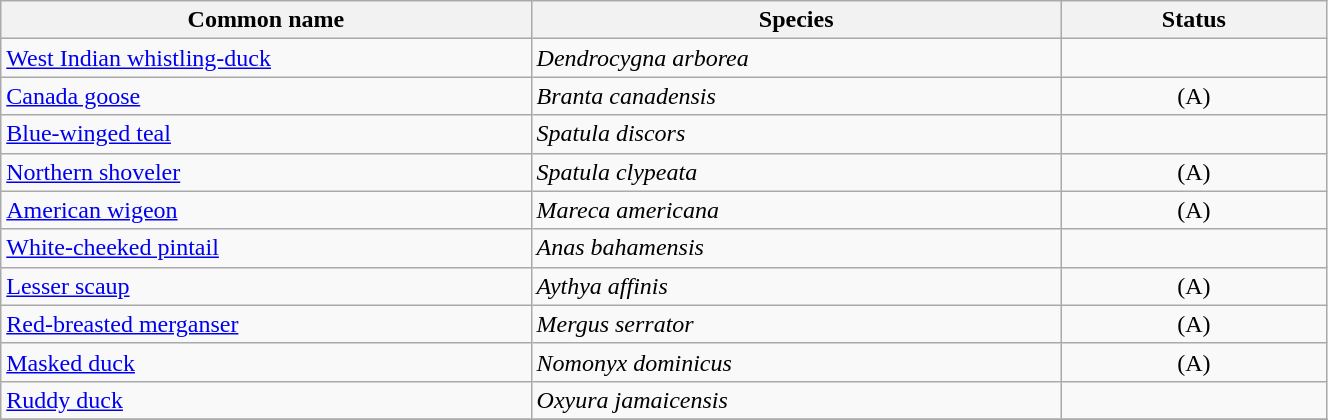<table width=70% class="wikitable">
<tr>
<th width=20%>Common name</th>
<th width=20%>Species</th>
<th width=10%>Status</th>
</tr>
<tr>
<td><a href='#'>West Indian whistling-duck</a></td>
<td><em>Dendrocygna arborea</em></td>
<td align=center></td>
</tr>
<tr>
<td><a href='#'>Canada goose</a></td>
<td><em>Branta canadensis</em></td>
<td align=center>(A)</td>
</tr>
<tr>
<td><a href='#'>Blue-winged teal</a></td>
<td><em>Spatula discors</em></td>
<td align=center></td>
</tr>
<tr>
<td><a href='#'>Northern shoveler</a></td>
<td><em>Spatula clypeata</em></td>
<td align=center>(A)</td>
</tr>
<tr>
<td><a href='#'>American wigeon</a></td>
<td><em>Mareca americana</em></td>
<td align=center>(A)</td>
</tr>
<tr>
<td><a href='#'>White-cheeked pintail</a></td>
<td><em>Anas bahamensis</em></td>
<td align=center></td>
</tr>
<tr>
<td><a href='#'>Lesser scaup</a></td>
<td><em>Aythya affinis</em></td>
<td align=center>(A)</td>
</tr>
<tr>
<td><a href='#'>Red-breasted merganser</a></td>
<td><em>Mergus serrator</em></td>
<td align=center>(A)</td>
</tr>
<tr>
<td><a href='#'>Masked duck</a></td>
<td><em>Nomonyx dominicus</em></td>
<td align=center>(A)</td>
</tr>
<tr>
<td><a href='#'>Ruddy duck</a></td>
<td><em>Oxyura jamaicensis</em></td>
<td align=center></td>
</tr>
<tr>
</tr>
</table>
